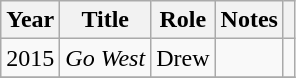<table class="wikitable">
<tr>
<th>Year</th>
<th>Title</th>
<th>Role</th>
<th>Notes</th>
<th></th>
</tr>
<tr>
<td>2015</td>
<td><em>Go West</em></td>
<td>Drew</td>
<td></td>
<td></td>
</tr>
<tr>
</tr>
</table>
